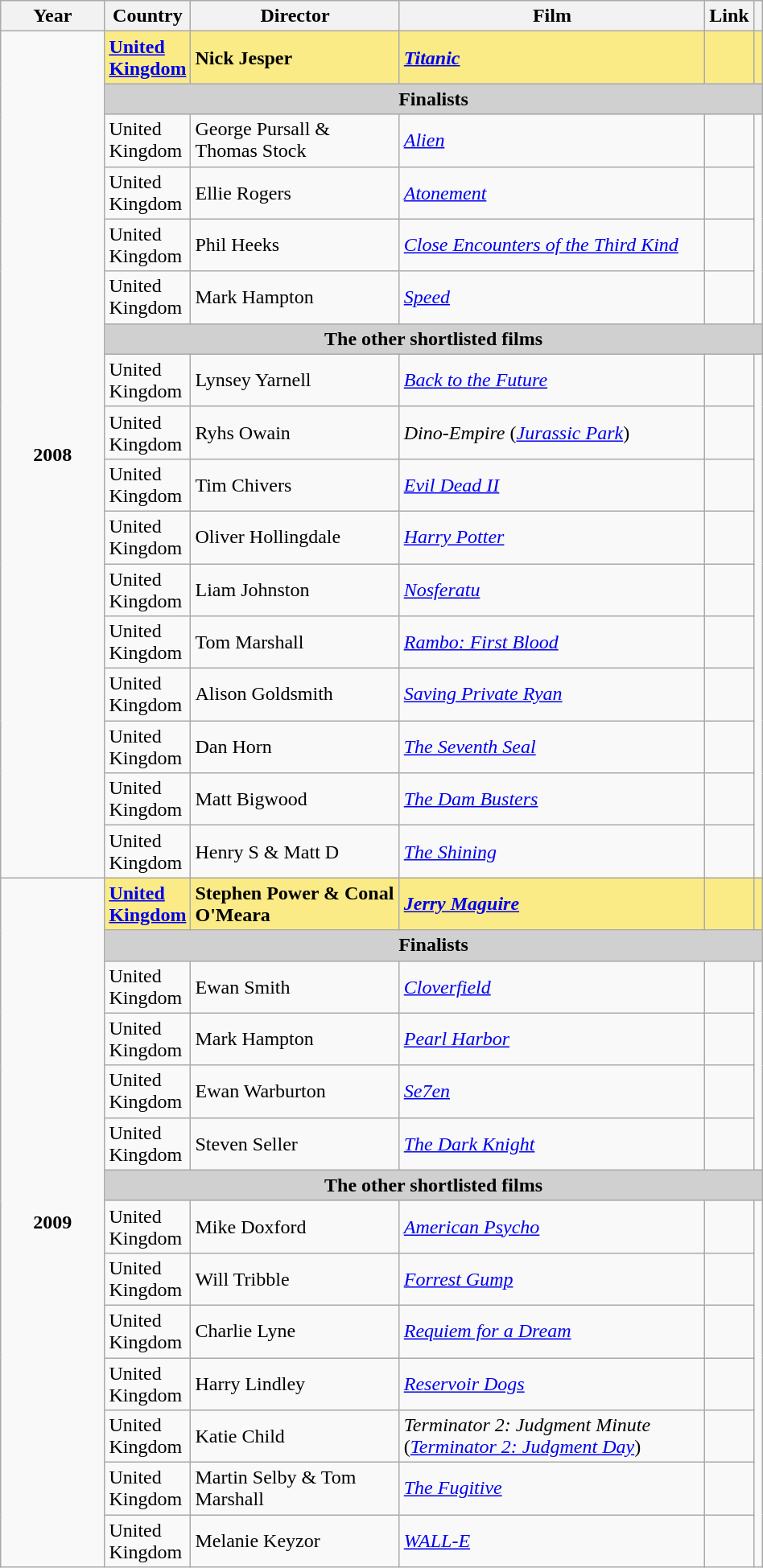<table class="wikitable" width="50%">
<tr>
<th width="15%">Year</th>
<th width="10%">Country</th>
<th width="30%">Director</th>
<th width="70%">Film</th>
<th width="4%">Link</th>
<th width="2%"></th>
</tr>
<tr>
<td rowspan="17" style="text-align:center"><strong>2008<br> </strong></td>
<td style="background:#FAEB86"><strong><a href='#'>United Kingdom</a></strong></td>
<td style="background:#FAEB86"><strong>Nick Jesper</strong></td>
<td style="background:#FAEB86"><strong><em><a href='#'>Titanic</a></em></strong></td>
<td style="background:#FAEB86"></td>
<td style="background:#FAEB86; text-align:center"></td>
</tr>
<tr>
<td colspan="5" style="background:#D0D0D0; text-align:center"><strong>Finalists</strong></td>
</tr>
<tr>
<td>United Kingdom</td>
<td>George Pursall & Thomas Stock</td>
<td><em><a href='#'>Alien</a></em></td>
<td></td>
<td rowspan="4" style="text-align:center"></td>
</tr>
<tr>
<td>United Kingdom</td>
<td>Ellie Rogers</td>
<td><em><a href='#'>Atonement</a></em></td>
<td></td>
</tr>
<tr>
<td>United Kingdom</td>
<td>Phil Heeks</td>
<td><em><a href='#'>Close Encounters of the Third Kind</a></em></td>
<td></td>
</tr>
<tr>
<td>United Kingdom</td>
<td>Mark Hampton</td>
<td><em><a href='#'>Speed</a></em></td>
<td></td>
</tr>
<tr>
<td colspan="5" style="background:#D0D0D0; text-align:center"><strong>The other shortlisted films</strong></td>
</tr>
<tr>
<td>United Kingdom</td>
<td>Lynsey Yarnell</td>
<td><em><a href='#'>Back to the Future</a></em></td>
<td></td>
<td rowspan="10" style="text-align:center"></td>
</tr>
<tr>
<td>United Kingdom</td>
<td>Ryhs Owain</td>
<td><em>Dino-Empire</em> (<em><a href='#'>Jurassic Park</a></em>)</td>
<td></td>
</tr>
<tr>
<td>United Kingdom</td>
<td>Tim Chivers</td>
<td><em><a href='#'>Evil Dead II</a></em></td>
<td></td>
</tr>
<tr>
<td>United Kingdom</td>
<td>Oliver Hollingdale</td>
<td><em><a href='#'>Harry Potter</a></em></td>
<td></td>
</tr>
<tr>
<td>United Kingdom</td>
<td>Liam Johnston</td>
<td><em><a href='#'>Nosferatu</a></em></td>
<td></td>
</tr>
<tr>
<td>United Kingdom</td>
<td>Tom Marshall</td>
<td><em><a href='#'>Rambo: First Blood</a></em></td>
<td></td>
</tr>
<tr>
<td>United Kingdom</td>
<td>Alison Goldsmith</td>
<td><em><a href='#'>Saving Private Ryan</a></em></td>
<td></td>
</tr>
<tr>
<td>United Kingdom</td>
<td>Dan Horn</td>
<td><em><a href='#'>The Seventh Seal</a></em></td>
<td></td>
</tr>
<tr>
<td>United Kingdom</td>
<td>Matt Bigwood</td>
<td><em><a href='#'>The Dam Busters</a></em></td>
<td></td>
</tr>
<tr>
<td>United Kingdom</td>
<td>Henry S & Matt D</td>
<td><em><a href='#'>The Shining</a></em></td>
<td></td>
</tr>
<tr>
<td rowspan="14" style="text-align:center"><strong>2009<br> </strong></td>
<td style="background:#FAEB86"><strong><a href='#'>United Kingdom</a></strong></td>
<td style="background:#FAEB86"><strong>Stephen Power & Conal O'Meara</strong></td>
<td style="background:#FAEB86"><strong><em><a href='#'>Jerry Maguire</a></em></strong></td>
<td style="background:#FAEB86"></td>
<td style="background:#FAEB86; text-align:center"></td>
</tr>
<tr>
<td colspan="5" style="background:#D0D0D0; text-align:center"><strong>Finalists</strong></td>
</tr>
<tr>
<td>United Kingdom</td>
<td>Ewan Smith</td>
<td><em><a href='#'>Cloverfield</a></em></td>
<td></td>
<td rowspan="4" style="text-align:center"></td>
</tr>
<tr>
<td>United Kingdom</td>
<td>Mark Hampton</td>
<td><em><a href='#'>Pearl Harbor</a></em></td>
<td></td>
</tr>
<tr>
<td>United Kingdom</td>
<td>Ewan Warburton</td>
<td><em><a href='#'>Se7en</a></em></td>
<td></td>
</tr>
<tr>
<td>United Kingdom</td>
<td>Steven Seller</td>
<td><em><a href='#'>The Dark Knight</a></em></td>
<td></td>
</tr>
<tr>
<td colspan="5" style="background:#D0D0D0; text-align:center"><strong>The other shortlisted films</strong></td>
</tr>
<tr>
<td>United Kingdom</td>
<td>Mike Doxford</td>
<td><em><a href='#'>American Psycho</a></em></td>
<td></td>
<td rowspan="7" style="text-align:center"></td>
</tr>
<tr>
<td>United Kingdom</td>
<td>Will Tribble</td>
<td><em><a href='#'>Forrest Gump</a></em></td>
<td></td>
</tr>
<tr>
<td>United Kingdom</td>
<td>Charlie Lyne</td>
<td><em><a href='#'>Requiem for a Dream</a></em></td>
<td></td>
</tr>
<tr>
<td>United Kingdom</td>
<td>Harry Lindley</td>
<td><em><a href='#'>Reservoir Dogs</a></em></td>
<td></td>
</tr>
<tr>
<td>United Kingdom</td>
<td>Katie Child</td>
<td><em>Terminator 2: Judgment Minute</em> (<em><a href='#'>Terminator 2: Judgment Day</a></em>)</td>
<td></td>
</tr>
<tr>
<td>United Kingdom</td>
<td>Martin Selby & Tom Marshall</td>
<td><em><a href='#'>The Fugitive</a></em></td>
<td></td>
</tr>
<tr>
<td>United Kingdom</td>
<td>Melanie Keyzor</td>
<td><em><a href='#'>WALL-E</a></em></td>
<td></td>
</tr>
</table>
